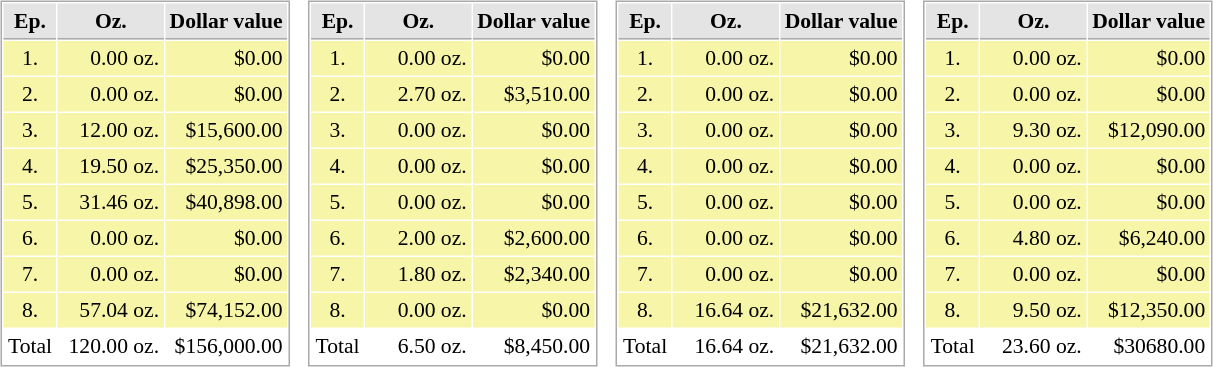<table border="0" cellspacing="10">
<tr>
<td><br><table cellspacing="1" cellpadding="3" style="border:1px solid #aaa; font-size:90%;">
<tr style="background:#e4e4e4;">
<th style="border-bottom:1px solid #aaa; width:10px;">Ep.</th>
<th style="border-bottom:1px solid #aaa; width:50px;">      Oz.      </th>
<th style="border-bottom:1px solid #aaa; width:75px;">Dollar value</th>
</tr>
<tr style="background:#f7f6a8;">
<td style="text-align:center;">1.</td>
<td style="text-align:right;">0.00 oz.</td>
<td style="text-align:right;">$0.00</td>
</tr>
<tr style="background:#f7f6a8;">
<td style="text-align:center;">2.</td>
<td style="text-align:right;">0.00 oz.</td>
<td style="text-align:right;">$0.00</td>
</tr>
<tr style="background:#f7f6a8;">
<td style="text-align:center;">3.</td>
<td style="text-align:right;">12.00 oz.</td>
<td style="text-align:right;">$15,600.00</td>
</tr>
<tr style="background:#f7f6a8;">
<td style="text-align:center;">4.</td>
<td style="text-align:right;">19.50 oz.</td>
<td style="text-align:right;">$25,350.00</td>
</tr>
<tr style="background:#f7f6a8;">
<td style="text-align:center;">5.</td>
<td style="text-align:right;">31.46 oz.</td>
<td style="text-align:right;">$40,898.00</td>
</tr>
<tr style="background:#f7f6a8;">
<td style="text-align:center;">6.</td>
<td style="text-align:right;">0.00 oz.</td>
<td style="text-align:right;">$0.00</td>
</tr>
<tr style="background:#f7f6a8;">
<td style="text-align:center;">7.</td>
<td style="text-align:right;">0.00 oz.</td>
<td style="text-align:right;">$0.00</td>
</tr>
<tr style="background:#f7f6a8;">
<td style="text-align:center;">8.</td>
<td style="text-align:right;">57.04 oz.</td>
<td style="text-align:right;">$74,152.00</td>
</tr>
<tr>
<td style="text-align:center;">Total</td>
<td style="text-align:right;">120.00 oz.</td>
<td style="text-align:right;">$156,000.00</td>
</tr>
</table>
</td>
<td><br><table cellspacing="1" cellpadding="3" style="border:1px solid #aaa; font-size:90%;">
<tr style="background:#e4e4e4;">
<th style="border-bottom:1px solid #aaa; width:10px;">Ep.</th>
<th style="border-bottom:1px solid #aaa; width:50px;">      Oz.      </th>
<th style="border-bottom:1px solid #aaa; width:75px;">Dollar value</th>
</tr>
<tr style="background:#f7f6a8;">
<td style="text-align:center;">1.</td>
<td style="text-align:right;">0.00 oz.</td>
<td style="text-align:right;">$0.00</td>
</tr>
<tr style="background:#f7f6a8;">
<td style="text-align:center;">2.</td>
<td style="text-align:right;">2.70 oz.</td>
<td style="text-align:right;">$3,510.00</td>
</tr>
<tr style="background:#f7f6a8;">
<td style="text-align:center;">3.</td>
<td style="text-align:right;">0.00 oz.</td>
<td style="text-align:right;">$0.00</td>
</tr>
<tr style="background:#f7f6a8;">
<td style="text-align:center;">4.</td>
<td style="text-align:right;">0.00 oz.</td>
<td style="text-align:right;">$0.00</td>
</tr>
<tr style="background:#f7f6a8;">
<td style="text-align:center;">5.</td>
<td style="text-align:right;">0.00 oz.</td>
<td style="text-align:right;">$0.00</td>
</tr>
<tr style="background:#f7f6a8;">
<td style="text-align:center;">6.</td>
<td style="text-align:right;">2.00 oz.</td>
<td style="text-align:right;">$2,600.00</td>
</tr>
<tr style="background:#f7f6a8;">
<td style="text-align:center;">7.</td>
<td style="text-align:right;">1.80 oz.</td>
<td style="text-align:right;">$2,340.00</td>
</tr>
<tr style="background:#f7f6a8;">
<td style="text-align:center;">8.</td>
<td style="text-align:right;">0.00 oz.</td>
<td style="text-align:right;">$0.00</td>
</tr>
<tr>
<td style="text-align:center;">Total</td>
<td style="text-align:right;">6.50 oz.</td>
<td style="text-align:right;">$8,450.00</td>
</tr>
</table>
</td>
<td><br><table cellspacing="1" cellpadding="3" style="border:1px solid #aaa; font-size:90%;">
<tr style="background:#e4e4e4;">
<th style="border-bottom:1px solid #aaa; width:10px;">Ep.</th>
<th style="border-bottom:1px solid #aaa; width:50px;">      Oz.      </th>
<th style="border-bottom:1px solid #aaa; width:75px;">Dollar value</th>
</tr>
<tr style="background:#f7f6a8;">
<td style="text-align:center;">1.</td>
<td style="text-align:right;">0.00 oz.</td>
<td style="text-align:right;">$0.00</td>
</tr>
<tr style="background:#f7f6a8;">
<td style="text-align:center;">2.</td>
<td style="text-align:right;">0.00 oz.</td>
<td style="text-align:right;">$0.00</td>
</tr>
<tr style="background:#f7f6a8;">
<td style="text-align:center;">3.</td>
<td style="text-align:right;">0.00 oz.</td>
<td style="text-align:right;">$0.00</td>
</tr>
<tr style="background:#f7f6a8;">
<td style="text-align:center;">4.</td>
<td style="text-align:right;">0.00 oz.</td>
<td style="text-align:right;">$0.00</td>
</tr>
<tr style="background:#f7f6a8;">
<td style="text-align:center;">5.</td>
<td style="text-align:right;">0.00 oz.</td>
<td style="text-align:right;">$0.00</td>
</tr>
<tr style="background:#f7f6a8;">
<td style="text-align:center;">6.</td>
<td style="text-align:right;">0.00 oz.</td>
<td style="text-align:right;">$0.00</td>
</tr>
<tr style="background:#f7f6a8;">
<td style="text-align:center;">7.</td>
<td style="text-align:right;">0.00 oz.</td>
<td style="text-align:right;">$0.00</td>
</tr>
<tr style="background:#f7f6a8;">
<td style="text-align:center;">8.</td>
<td style="text-align:right;">16.64 oz.</td>
<td style="text-align:right;">$21,632.00</td>
</tr>
<tr>
<td style="text-align:center;">Total</td>
<td style="text-align:right;">16.64 oz.</td>
<td style="text-align:right;">$21,632.00</td>
</tr>
</table>
</td>
<td><br><table cellspacing="1" cellpadding="3" style="border:1px solid #aaa; font-size:90%;">
<tr style="background:#e4e4e4;">
<th style="border-bottom:1px solid #aaa; width:10px;">Ep.</th>
<th style="border-bottom:1px solid #aaa; width:50px;">      Oz.      </th>
<th style="border-bottom:1px solid #aaa; width:75px;">Dollar value</th>
</tr>
<tr style="background:#f7f6a8;">
<td style="text-align:center;">1.</td>
<td style="text-align:right;">0.00 oz.</td>
<td style="text-align:right;">$0.00</td>
</tr>
<tr style="background:#f7f6a8;">
<td style="text-align:center;">2.</td>
<td style="text-align:right;">0.00 oz.</td>
<td style="text-align:right;">$0.00</td>
</tr>
<tr style="background:#f7f6a8;">
<td style="text-align:center;">3.</td>
<td style="text-align:right;">9.30 oz.</td>
<td style="text-align:right;">$12,090.00</td>
</tr>
<tr style="background:#f7f6a8;">
<td style="text-align:center;">4.</td>
<td style="text-align:right;">0.00 oz.</td>
<td style="text-align:right;">$0.00</td>
</tr>
<tr style="background:#f7f6a8;">
<td style="text-align:center;">5.</td>
<td style="text-align:right;">0.00 oz.</td>
<td style="text-align:right;">$0.00</td>
</tr>
<tr style="background:#f7f6a8;">
<td style="text-align:center;">6.</td>
<td style="text-align:right;">4.80 oz.</td>
<td style="text-align:right;">$6,240.00</td>
</tr>
<tr style="background:#f7f6a8;">
<td style="text-align:center;">7.</td>
<td style="text-align:right;">0.00 oz.</td>
<td style="text-align:right;">$0.00</td>
</tr>
<tr style="background:#f7f6a8;">
<td style="text-align:center;">8.</td>
<td style="text-align:right;">9.50 oz.</td>
<td style="text-align:right;">$12,350.00</td>
</tr>
<tr>
<td style="text-align:center;">Total</td>
<td style="text-align:right;">23.60 oz.</td>
<td style="text-align:right;">$30680.00</td>
</tr>
</table>
</td>
</tr>
</table>
